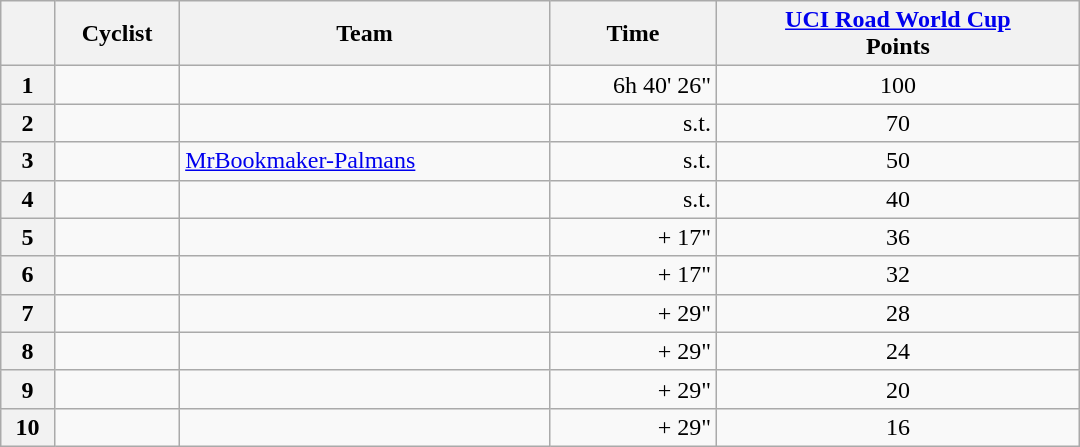<table class="wikitable" style="width:45em;margin-bottom:0;">
<tr>
<th></th>
<th>Cyclist</th>
<th>Team</th>
<th>Time</th>
<th><a href='#'>UCI Road World Cup</a><br>Points</th>
</tr>
<tr>
<th style="text-align:center">1</th>
<td></td>
<td></td>
<td align=right>6h 40' 26"</td>
<td align="center">100</td>
</tr>
<tr>
<th style="text-align:center">2</th>
<td></td>
<td></td>
<td align=right>s.t.</td>
<td align="center">70</td>
</tr>
<tr>
<th style="text-align:center">3</th>
<td></td>
<td><a href='#'>MrBookmaker-Palmans</a></td>
<td align=right>s.t.</td>
<td align="center">50</td>
</tr>
<tr>
<th style="text-align:center">4</th>
<td></td>
<td></td>
<td align=right>s.t.</td>
<td align="center">40</td>
</tr>
<tr>
<th style="text-align:center">5</th>
<td></td>
<td></td>
<td align=right>+ 17"</td>
<td align="center">36</td>
</tr>
<tr>
<th style="text-align:center">6</th>
<td></td>
<td></td>
<td align=right>+ 17"</td>
<td align="center">32</td>
</tr>
<tr>
<th style="text-align:center">7</th>
<td></td>
<td></td>
<td align=right>+ 29"</td>
<td align="center">28</td>
</tr>
<tr>
<th style="text-align:center">8</th>
<td></td>
<td></td>
<td align=right>+ 29"</td>
<td align="center">24</td>
</tr>
<tr>
<th style="text-align:center">9</th>
<td></td>
<td></td>
<td align=right>+ 29"</td>
<td align="center">20</td>
</tr>
<tr>
<th style="text-align:center">10</th>
<td></td>
<td></td>
<td align=right>+ 29"</td>
<td align="center">16</td>
</tr>
</table>
